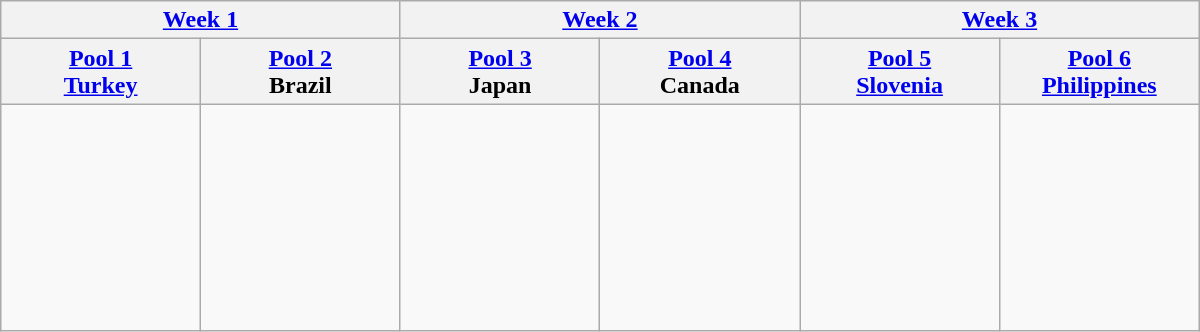<table class="wikitable" width=800>
<tr>
<th colspan="2"><a href='#'>Week 1</a></th>
<th colspan="2"><a href='#'>Week 2</a></th>
<th colspan="2"><a href='#'>Week 3</a></th>
</tr>
<tr>
<th width=16%><a href='#'>Pool 1</a><br><a href='#'>Turkey</a></th>
<th width=16%><a href='#'>Pool 2</a><br>Brazil</th>
<th width=16%><a href='#'>Pool 3</a><br>Japan</th>
<th width=16%><a href='#'>Pool 4</a><br>Canada</th>
<th width=16%><a href='#'>Pool 5</a><br><a href='#'>Slovenia</a></th>
<th width=16%><a href='#'>Pool 6</a><br><a href='#'>Philippines</a></th>
</tr>
<tr>
<td><br><br>
<br>
<br>
<br>
<br>
<br>
<br>
</td>
<td><br><br>
<br>
<br>
<br>
<br>
<br>
<br>
</td>
<td><br><br>
<br>
<br>
<br>
<br>
<br>
<br>
</td>
<td><br><br>
<br>
<br>
<br>
<br>
<br>
<br>
</td>
<td><br><br>
<br>
<br>
<br>
<br>
<br>
<br>
</td>
<td><br><br>
<br>
<br>
<br>
<br>
<br>
<br>
</td>
</tr>
</table>
